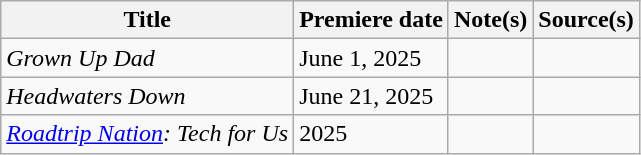<table class="wikitable sortable">
<tr>
<th>Title</th>
<th>Premiere date</th>
<th>Note(s)</th>
<th>Source(s)</th>
</tr>
<tr>
<td><em>Grown Up Dad</em></td>
<td>June 1, 2025</td>
<td></td>
<td></td>
</tr>
<tr>
<td><em>Headwaters Down</em></td>
<td>June 21, 2025</td>
<td></td>
<td></td>
</tr>
<tr>
<td><em><a href='#'>Roadtrip Nation</a>: Tech for Us</em></td>
<td>2025</td>
<td></td>
<td></td>
</tr>
</table>
